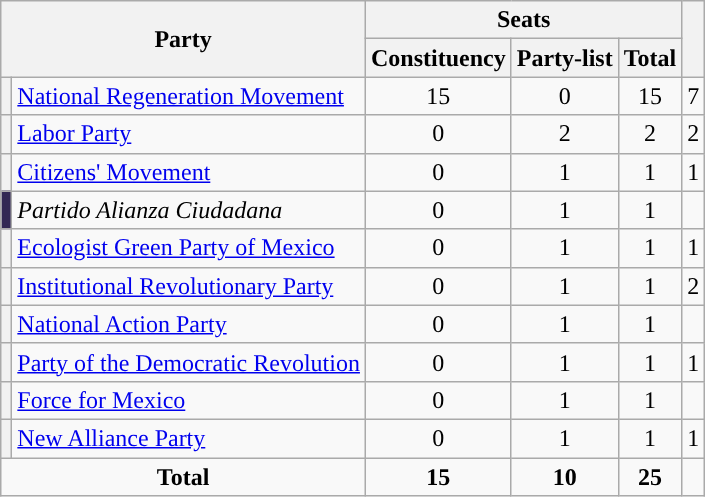<table class="wikitable" style="text-align:center;">
<tr>
<th colspan="2" rowspan="2">Party</th>
<th colspan="3">Seats</th>
<th rowspan="2"></th>
</tr>
<tr>
<th style="width:3em"><strong>Constituency</strong></th>
<th>Party-list</th>
<th>Total</th>
</tr>
<tr>
<th style="background-color:"></th>
<td style="text-align:left;"><a href='#'>National Regeneration Movement</a></td>
<td>15</td>
<td>0</td>
<td>15</td>
<td> 7</td>
</tr>
<tr>
<th style="background-color:"></th>
<td style="text-align:left;"><a href='#'>Labor Party</a></td>
<td>0</td>
<td>2</td>
<td>2</td>
<td> 2</td>
</tr>
<tr>
<th style="background-color:"></th>
<td style="text-align:left;"><a href='#'>Citizens' Movement</a></td>
<td>0</td>
<td>1</td>
<td>1</td>
<td> 1</td>
</tr>
<tr>
<th style="background-color:#322854;"></th>
<td style="text-align:left;"><em>Partido Alianza Ciudadana</em></td>
<td>0</td>
<td>1</td>
<td>1</td>
<td></td>
</tr>
<tr>
<th style="background-color:"></th>
<td style="text-align:left;"><a href='#'>Ecologist Green Party of Mexico</a></td>
<td>0</td>
<td>1</td>
<td>1</td>
<td> 1</td>
</tr>
<tr>
<th style="background-color:"></th>
<td style="text-align:left;"><a href='#'>Institutional Revolutionary Party</a></td>
<td>0</td>
<td>1</td>
<td>1</td>
<td> 2</td>
</tr>
<tr>
<th style="background-color:"></th>
<td style="text-align:left;"><a href='#'>National Action Party</a></td>
<td>0</td>
<td>1</td>
<td>1</td>
<td></td>
</tr>
<tr>
<th style="background-color:"></th>
<td style="text-align:left;"><a href='#'>Party of the Democratic Revolution</a></td>
<td>0</td>
<td>1</td>
<td>1</td>
<td> 1</td>
</tr>
<tr>
<th style="background-color:"></th>
<td style="text-align:left;"><a href='#'>Force for Mexico</a></td>
<td>0</td>
<td>1</td>
<td>1</td>
<td></td>
</tr>
<tr>
<th style="background-color:"></th>
<td style="text-align:left;"><a href='#'>New Alliance Party</a></td>
<td>0</td>
<td>1</td>
<td>1</td>
<td> 1</td>
</tr>
<tr>
<td colspan="2"><strong>Total</strong></td>
<td><strong>15</strong></td>
<td><strong>10</strong></td>
<td><strong>25</strong></td>
<td></td>
</tr>
</table>
